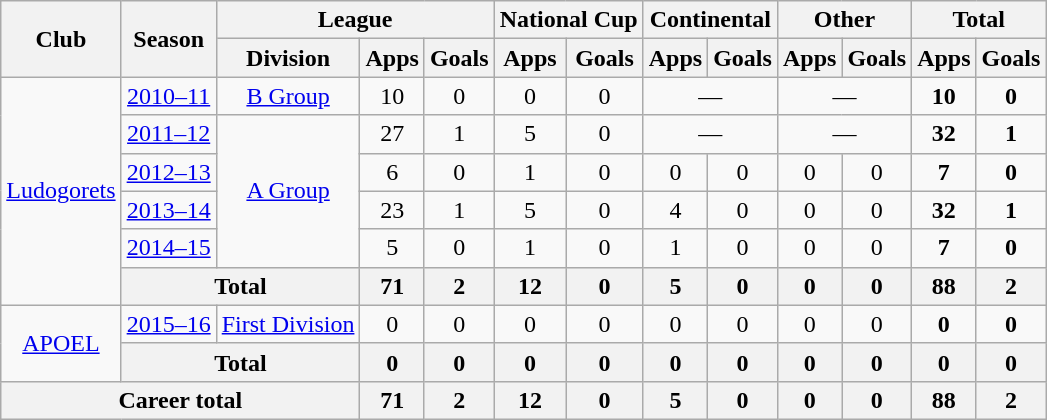<table class="wikitable" style="text-align: center">
<tr>
<th rowspan="2">Club</th>
<th rowspan="2">Season</th>
<th colspan="3">League</th>
<th colspan="2">National Cup</th>
<th colspan="2">Continental</th>
<th colspan="2">Other</th>
<th colspan="2">Total</th>
</tr>
<tr>
<th>Division</th>
<th>Apps</th>
<th>Goals</th>
<th>Apps</th>
<th>Goals</th>
<th>Apps</th>
<th>Goals</th>
<th>Apps</th>
<th>Goals</th>
<th>Apps</th>
<th>Goals</th>
</tr>
<tr>
<td rowspan=6><a href='#'>Ludogorets</a></td>
<td><a href='#'>2010–11</a></td>
<td rowspan=1><a href='#'>B Group</a></td>
<td>10</td>
<td>0</td>
<td>0</td>
<td>0</td>
<td colspan="2">—</td>
<td colspan="2">—</td>
<td><strong>10</strong></td>
<td><strong>0</strong></td>
</tr>
<tr>
<td><a href='#'>2011–12</a></td>
<td rowspan=4><a href='#'>A Group</a></td>
<td>27</td>
<td>1</td>
<td>5</td>
<td>0</td>
<td colspan="2">—</td>
<td colspan="2">—</td>
<td><strong>32</strong></td>
<td><strong>1</strong></td>
</tr>
<tr>
<td><a href='#'>2012–13</a></td>
<td>6</td>
<td>0</td>
<td>1</td>
<td>0</td>
<td>0</td>
<td>0</td>
<td>0</td>
<td>0</td>
<td><strong>7</strong></td>
<td><strong>0</strong></td>
</tr>
<tr>
<td><a href='#'>2013–14</a></td>
<td>23</td>
<td>1</td>
<td>5</td>
<td>0</td>
<td>4</td>
<td>0</td>
<td>0</td>
<td>0</td>
<td><strong>32</strong></td>
<td><strong>1</strong></td>
</tr>
<tr>
<td><a href='#'>2014–15</a></td>
<td>5</td>
<td>0</td>
<td>1</td>
<td>0</td>
<td>1</td>
<td>0</td>
<td>0</td>
<td>0</td>
<td><strong>7</strong></td>
<td><strong>0</strong></td>
</tr>
<tr>
<th colspan="2">Total</th>
<th>71</th>
<th>2</th>
<th>12</th>
<th>0</th>
<th>5</th>
<th>0</th>
<th>0</th>
<th>0</th>
<th>88</th>
<th>2</th>
</tr>
<tr>
<td rowspan=2><a href='#'>APOEL</a></td>
<td><a href='#'>2015–16</a></td>
<td><a href='#'>First Division</a></td>
<td>0</td>
<td>0</td>
<td>0</td>
<td>0</td>
<td>0</td>
<td>0</td>
<td>0</td>
<td>0</td>
<td><strong>0</strong></td>
<td><strong>0</strong></td>
</tr>
<tr>
<th colspan="2">Total</th>
<th>0</th>
<th>0</th>
<th>0</th>
<th>0</th>
<th>0</th>
<th>0</th>
<th>0</th>
<th>0</th>
<th>0</th>
<th>0</th>
</tr>
<tr>
<th colspan="3">Career total</th>
<th>71</th>
<th>2</th>
<th>12</th>
<th>0</th>
<th>5</th>
<th>0</th>
<th>0</th>
<th>0</th>
<th>88</th>
<th>2</th>
</tr>
</table>
